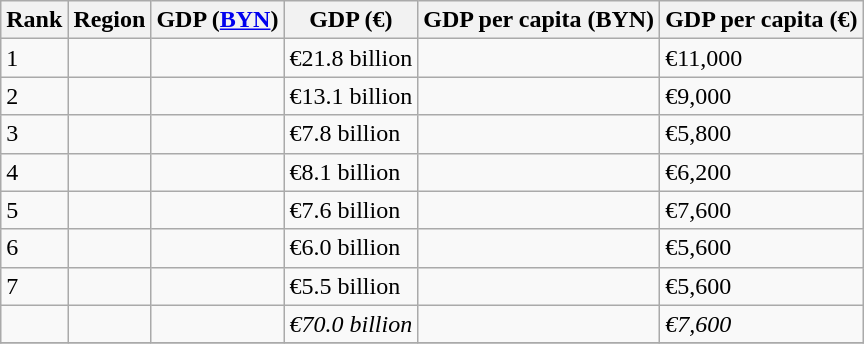<table class="wikitable sortable" border="1">
<tr>
<th>Rank</th>
<th scope="col">Region</th>
<th>GDP (<a href='#'>BYN</a>)</th>
<th>GDP (€)</th>
<th>GDP per capita (BYN)</th>
<th>GDP per capita (€)</th>
</tr>
<tr>
<td>1</td>
<td></td>
<td></td>
<td>€21.8 billion</td>
<td></td>
<td>€11,000</td>
</tr>
<tr>
<td>2</td>
<td></td>
<td></td>
<td>€13.1 billion</td>
<td></td>
<td>€9,000</td>
</tr>
<tr>
<td>3</td>
<td></td>
<td></td>
<td>€7.8 billion</td>
<td></td>
<td>€5,800</td>
</tr>
<tr>
<td>4</td>
<td></td>
<td></td>
<td>€8.1 billion</td>
<td></td>
<td>€6,200</td>
</tr>
<tr>
<td>5</td>
<td></td>
<td></td>
<td>€7.6 billion</td>
<td></td>
<td>€7,600</td>
</tr>
<tr>
<td>6</td>
<td></td>
<td></td>
<td>€6.0 billion</td>
<td></td>
<td>€5,600</td>
</tr>
<tr>
<td>7</td>
<td></td>
<td></td>
<td>€5.5 billion</td>
<td></td>
<td>€5,600</td>
</tr>
<tr>
<td></td>
<td><em></em></td>
<td><em></em></td>
<td><em>€70.0 billion</em></td>
<td><em></em></td>
<td><em>€7,600</em></td>
</tr>
<tr>
</tr>
</table>
